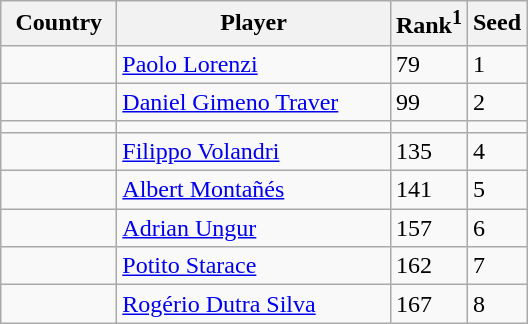<table class="sortable wikitable">
<tr>
<th width="70">Country</th>
<th width="175">Player</th>
<th>Rank<sup>1</sup></th>
<th>Seed</th>
</tr>
<tr>
<td></td>
<td><a href='#'>Paolo Lorenzi</a></td>
<td>79</td>
<td>1</td>
</tr>
<tr>
<td></td>
<td><a href='#'>Daniel Gimeno Traver</a></td>
<td>99</td>
<td>2</td>
</tr>
<tr>
<td></td>
<td></td>
<td></td>
<td></td>
</tr>
<tr>
<td></td>
<td><a href='#'>Filippo Volandri</a></td>
<td>135</td>
<td>4</td>
</tr>
<tr>
<td></td>
<td><a href='#'>Albert Montañés</a></td>
<td>141</td>
<td>5</td>
</tr>
<tr>
<td></td>
<td><a href='#'>Adrian Ungur</a></td>
<td>157</td>
<td>6</td>
</tr>
<tr>
<td></td>
<td><a href='#'>Potito Starace</a></td>
<td>162</td>
<td>7</td>
</tr>
<tr>
<td></td>
<td><a href='#'>Rogério Dutra Silva</a></td>
<td>167</td>
<td>8</td>
</tr>
</table>
